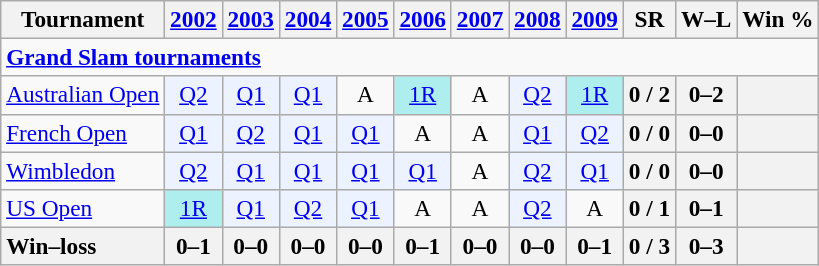<table class=wikitable style=text-align:center;font-size:97%>
<tr>
<th>Tournament</th>
<th><a href='#'>2002</a></th>
<th><a href='#'>2003</a></th>
<th><a href='#'>2004</a></th>
<th><a href='#'>2005</a></th>
<th><a href='#'>2006</a></th>
<th><a href='#'>2007</a></th>
<th><a href='#'>2008</a></th>
<th><a href='#'>2009</a></th>
<th>SR</th>
<th>W–L</th>
<th>Win %</th>
</tr>
<tr>
<td colspan=20 align=left><a href='#'><strong>Grand Slam tournaments</strong></a></td>
</tr>
<tr>
<td align=left><a href='#'>Australian Open</a></td>
<td style=background:#ecf2ff><a href='#'>Q2</a></td>
<td style=background:#ecf2ff><a href='#'>Q1</a></td>
<td style=background:#ecf2ff><a href='#'>Q1</a></td>
<td>A</td>
<td style=background:#afeeee><a href='#'>1R</a></td>
<td>A</td>
<td style=background:#ecf2ff><a href='#'>Q2</a></td>
<td style=background:#afeeee><a href='#'>1R</a></td>
<th>0 / 2</th>
<th>0–2</th>
<th></th>
</tr>
<tr>
<td align=left><a href='#'>French Open</a></td>
<td style=background:#ecf2ff><a href='#'>Q1</a></td>
<td style=background:#ecf2ff><a href='#'>Q2</a></td>
<td style=background:#ecf2ff><a href='#'>Q1</a></td>
<td style=background:#ecf2ff><a href='#'>Q1</a></td>
<td>A</td>
<td>A</td>
<td style=background:#ecf2ff><a href='#'>Q1</a></td>
<td style=background:#ecf2ff><a href='#'>Q2</a></td>
<th>0 / 0</th>
<th>0–0</th>
<th></th>
</tr>
<tr>
<td align=left><a href='#'>Wimbledon</a></td>
<td style=background:#ecf2ff><a href='#'>Q2</a></td>
<td style=background:#ecf2ff><a href='#'>Q1</a></td>
<td style=background:#ecf2ff><a href='#'>Q1</a></td>
<td style=background:#ecf2ff><a href='#'>Q1</a></td>
<td style=background:#ecf2ff><a href='#'>Q1</a></td>
<td>A</td>
<td style=background:#ecf2ff><a href='#'>Q2</a></td>
<td style=background:#ecf2ff><a href='#'>Q1</a></td>
<th>0 / 0</th>
<th>0–0</th>
<th></th>
</tr>
<tr>
<td align=left><a href='#'>US Open</a></td>
<td style=background:#afeeee><a href='#'>1R</a></td>
<td style=background:#ecf2ff><a href='#'>Q1</a></td>
<td style=background:#ecf2ff><a href='#'>Q2</a></td>
<td style=background:#ecf2ff><a href='#'>Q1</a></td>
<td>A</td>
<td>A</td>
<td style=background:#ecf2ff><a href='#'>Q2</a></td>
<td>A</td>
<th>0 / 1</th>
<th>0–1</th>
<th></th>
</tr>
<tr>
<th style=text-align:left>Win–loss</th>
<th>0–1</th>
<th>0–0</th>
<th>0–0</th>
<th>0–0</th>
<th>0–1</th>
<th>0–0</th>
<th>0–0</th>
<th>0–1</th>
<th>0 / 3</th>
<th>0–3</th>
<th></th>
</tr>
</table>
